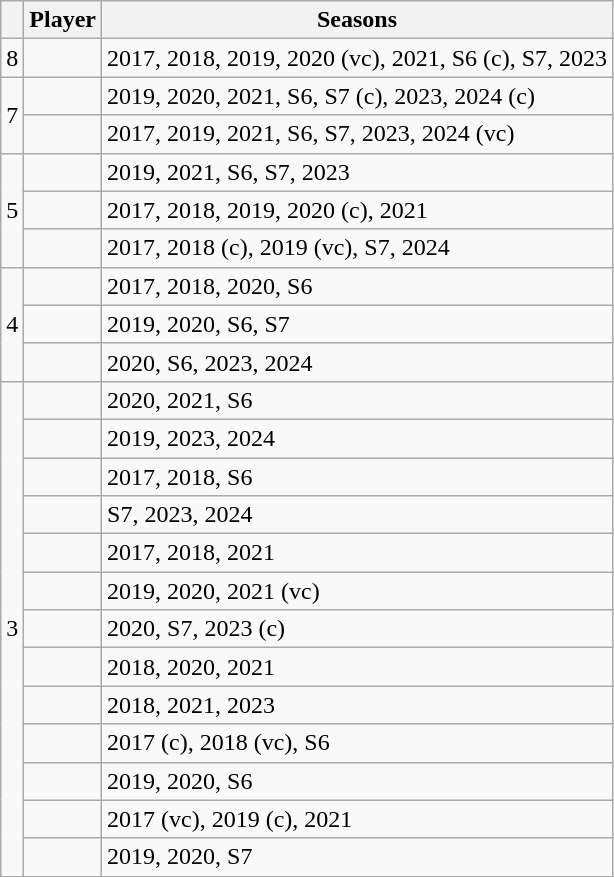<table class="wikitable sortable">
<tr>
<th></th>
<th>Player</th>
<th>Seasons</th>
</tr>
<tr>
<td align=center>8</td>
<td></td>
<td>2017, 2018, 2019, 2020 (vc), 2021, S6 (c), S7, 2023</td>
</tr>
<tr>
<td rowspan=2 align=center>7</td>
<td></td>
<td>2019, 2020, 2021, S6, S7 (c), 2023, 2024 (c)</td>
</tr>
<tr>
<td></td>
<td>2017, 2019, 2021, S6, S7, 2023, 2024 (vc)</td>
</tr>
<tr>
<td rowspan=3 align=center>5</td>
<td></td>
<td>2019, 2021, S6, S7, 2023</td>
</tr>
<tr>
<td></td>
<td>2017, 2018, 2019, 2020 (c), 2021</td>
</tr>
<tr>
<td></td>
<td>2017, 2018 (c), 2019 (vc), S7, 2024</td>
</tr>
<tr>
<td rowspan=3 align=center>4</td>
<td></td>
<td>2017, 2018, 2020, S6</td>
</tr>
<tr>
<td></td>
<td>2019, 2020, S6, S7</td>
</tr>
<tr>
<td></td>
<td>2020, S6, 2023, 2024</td>
</tr>
<tr>
<td rowspan=13 align=center>3</td>
<td></td>
<td>2020, 2021, S6</td>
</tr>
<tr>
<td></td>
<td>2019, 2023, 2024</td>
</tr>
<tr>
<td></td>
<td>2017, 2018, S6</td>
</tr>
<tr>
<td></td>
<td>S7, 2023, 2024</td>
</tr>
<tr>
<td></td>
<td>2017, 2018, 2021</td>
</tr>
<tr>
<td></td>
<td>2019, 2020, 2021 (vc)</td>
</tr>
<tr>
<td></td>
<td>2020, S7, 2023 (c)</td>
</tr>
<tr>
<td></td>
<td>2018, 2020, 2021</td>
</tr>
<tr>
<td></td>
<td>2018, 2021, 2023</td>
</tr>
<tr>
<td></td>
<td>2017 (c), 2018 (vc), S6</td>
</tr>
<tr>
<td></td>
<td>2019, 2020, S6</td>
</tr>
<tr>
<td></td>
<td>2017 (vc), 2019 (c), 2021</td>
</tr>
<tr>
<td></td>
<td>2019, 2020, S7</td>
</tr>
</table>
